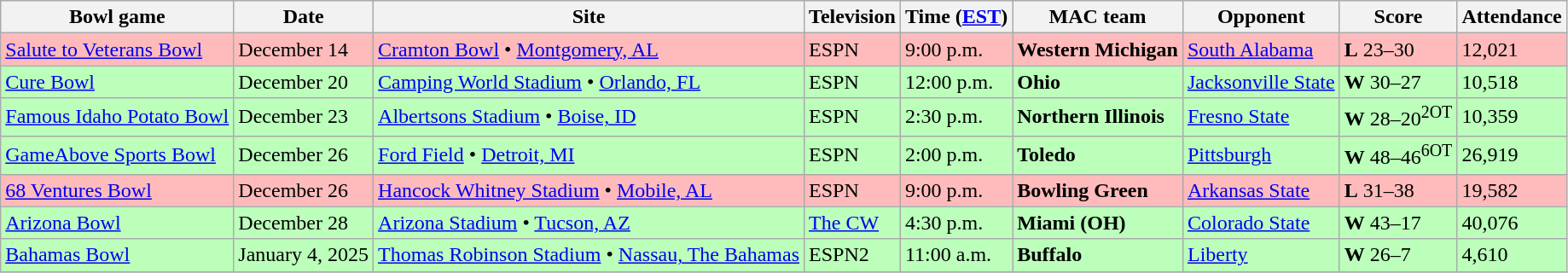<table class="wikitable">
<tr>
<th>Bowl game</th>
<th>Date</th>
<th>Site</th>
<th>Television</th>
<th>Time (<a href='#'>EST</a>)</th>
<th>MAC team</th>
<th>Opponent</th>
<th>Score</th>
<th>Attendance</th>
</tr>
<tr style="background:#fbb;">
<td><a href='#'>Salute to Veterans Bowl</a></td>
<td>December 14</td>
<td><a href='#'>Cramton Bowl</a> • <a href='#'>Montgomery, AL</a></td>
<td>ESPN</td>
<td>9:00 p.m.</td>
<td><strong>Western Michigan</strong></td>
<td><a href='#'>South Alabama</a></td>
<td><strong>L</strong> 23–30</td>
<td>12,021</td>
</tr>
<tr style="background:#bfb;">
<td><a href='#'>Cure Bowl</a></td>
<td>December 20</td>
<td><a href='#'>Camping World Stadium</a> • <a href='#'>Orlando, FL</a></td>
<td>ESPN</td>
<td>12:00 p.m.</td>
<td><strong>Ohio</strong></td>
<td><a href='#'>Jacksonville State</a></td>
<td><strong>W</strong> 30–27</td>
<td>10,518</td>
</tr>
<tr style="background:#bfb;">
<td><a href='#'>Famous Idaho Potato Bowl</a></td>
<td>December 23</td>
<td><a href='#'>Albertsons Stadium</a> • <a href='#'>Boise, ID</a></td>
<td>ESPN</td>
<td>2:30 p.m.</td>
<td><strong>Northern Illinois</strong></td>
<td><a href='#'>Fresno State</a></td>
<td><strong>W</strong> 28–20<sup>2OT</sup></td>
<td>10,359</td>
</tr>
<tr style="background:#bfb;">
<td><a href='#'>GameAbove Sports Bowl</a></td>
<td>December 26</td>
<td><a href='#'>Ford Field</a> • <a href='#'>Detroit, MI</a></td>
<td>ESPN</td>
<td>2:00 p.m.</td>
<td><strong>Toledo</strong></td>
<td><a href='#'>Pittsburgh</a></td>
<td><strong>W</strong> 48–46<sup>6OT</sup></td>
<td>26,919</td>
</tr>
<tr style="background:#fbb;">
<td><a href='#'>68 Ventures Bowl</a></td>
<td>December 26</td>
<td><a href='#'>Hancock Whitney Stadium</a> • <a href='#'>Mobile, AL</a></td>
<td>ESPN</td>
<td>9:00 p.m.</td>
<td><strong>Bowling Green</strong></td>
<td><a href='#'>Arkansas State</a></td>
<td><strong>L</strong> 31–38</td>
<td>19,582</td>
</tr>
<tr style="background:#bfb;">
<td><a href='#'>Arizona Bowl</a></td>
<td>December 28</td>
<td><a href='#'>Arizona Stadium</a> • <a href='#'>Tucson, AZ</a></td>
<td><a href='#'>The CW</a></td>
<td>4:30 p.m.</td>
<td><strong>Miami (OH)</strong></td>
<td><a href='#'>Colorado State</a></td>
<td><strong>W</strong> 43–17</td>
<td>40,076</td>
</tr>
<tr style="background:#bfb;">
<td><a href='#'>Bahamas Bowl</a></td>
<td>January 4, 2025</td>
<td><a href='#'>Thomas Robinson Stadium</a> • <a href='#'>Nassau, The Bahamas</a></td>
<td>ESPN2</td>
<td>11:00 a.m.</td>
<td><strong>Buffalo</strong></td>
<td><a href='#'>Liberty</a></td>
<td><strong>W</strong> 26–7</td>
<td>4,610</td>
</tr>
<tr>
</tr>
</table>
